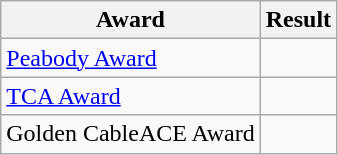<table class="wikitable">
<tr>
<th>Award</th>
<th>Result</th>
</tr>
<tr>
<td><a href='#'>Peabody Award</a></td>
<td></td>
</tr>
<tr>
<td><a href='#'>TCA Award</a></td>
<td></td>
</tr>
<tr>
<td>Golden CableACE Award</td>
<td></td>
</tr>
</table>
